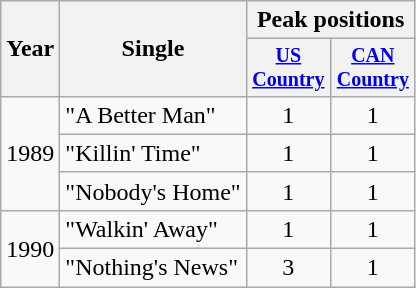<table class="wikitable" style="text-align:center;">
<tr>
<th rowspan="2">Year</th>
<th rowspan="2">Single</th>
<th colspan="2">Peak positions</th>
</tr>
<tr style="font-size:smaller;">
<th width="50"><a href='#'>US Country</a></th>
<th width="50"><a href='#'>CAN Country</a></th>
</tr>
<tr>
<td rowspan="3">1989</td>
<td align="left">"A Better Man"</td>
<td>1</td>
<td>1</td>
</tr>
<tr>
<td align="left">"Killin' Time"</td>
<td>1</td>
<td>1</td>
</tr>
<tr>
<td align="left">"Nobody's Home"</td>
<td>1</td>
<td>1</td>
</tr>
<tr>
<td rowspan="2">1990</td>
<td align="left">"Walkin' Away"</td>
<td>1</td>
<td>1</td>
</tr>
<tr>
<td align="left">"Nothing's News"</td>
<td>3</td>
<td>1</td>
</tr>
</table>
